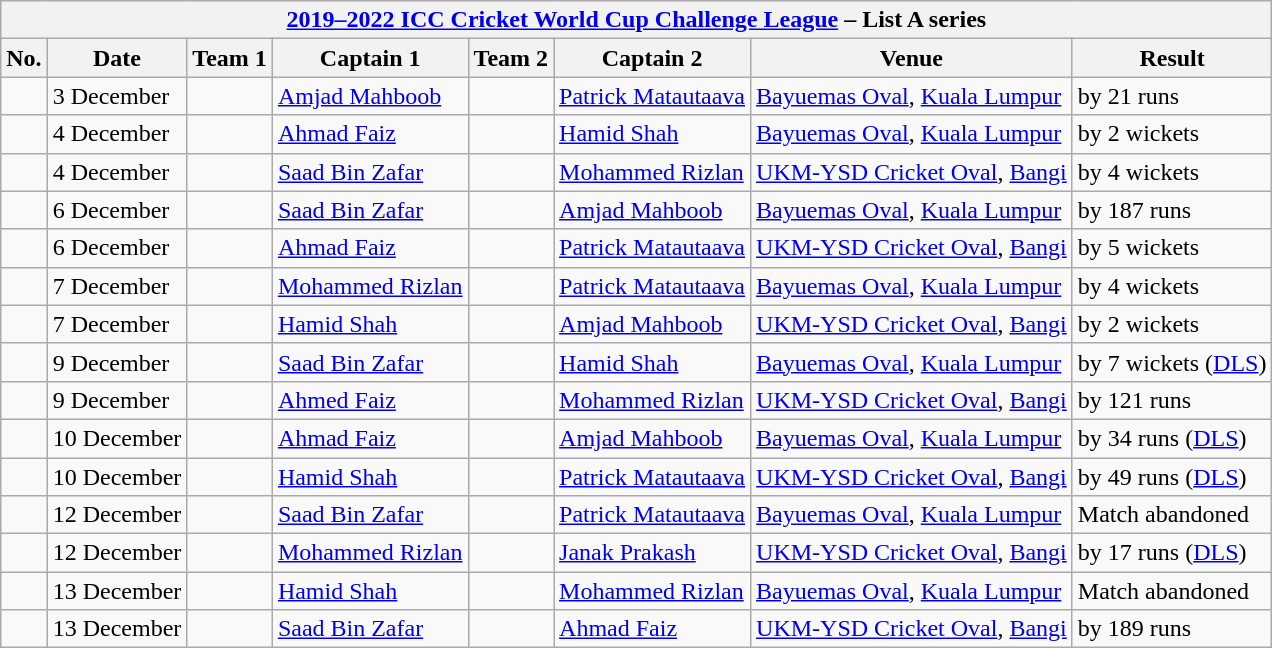<table class="wikitable">
<tr>
<th colspan="9"><a href='#'>2019–2022 ICC Cricket World Cup Challenge League</a> – List A series</th>
</tr>
<tr>
<th>No.</th>
<th>Date</th>
<th>Team 1</th>
<th>Captain 1</th>
<th>Team 2</th>
<th>Captain 2</th>
<th>Venue</th>
<th>Result</th>
</tr>
<tr>
<td></td>
<td>3 December</td>
<td></td>
<td><a href='#'>Amjad Mahboob</a></td>
<td></td>
<td><a href='#'>Patrick Matautaava</a></td>
<td><a href='#'>Bayuemas Oval</a>, <a href='#'>Kuala Lumpur</a></td>
<td> by 21 runs</td>
</tr>
<tr>
<td></td>
<td>4 December</td>
<td></td>
<td><a href='#'>Ahmad Faiz</a></td>
<td></td>
<td><a href='#'>Hamid Shah</a></td>
<td><a href='#'>Bayuemas Oval</a>, <a href='#'>Kuala Lumpur</a></td>
<td> by 2 wickets</td>
</tr>
<tr>
<td></td>
<td>4 December</td>
<td></td>
<td><a href='#'>Saad Bin Zafar</a></td>
<td></td>
<td><a href='#'>Mohammed Rizlan</a></td>
<td><a href='#'>UKM-YSD Cricket Oval</a>, <a href='#'>Bangi</a></td>
<td> by 4 wickets</td>
</tr>
<tr>
<td></td>
<td>6 December</td>
<td></td>
<td><a href='#'>Saad Bin Zafar</a></td>
<td></td>
<td><a href='#'>Amjad Mahboob</a></td>
<td><a href='#'>Bayuemas Oval</a>, <a href='#'>Kuala Lumpur</a></td>
<td> by 187 runs</td>
</tr>
<tr>
<td></td>
<td>6 December</td>
<td></td>
<td><a href='#'>Ahmad Faiz</a></td>
<td></td>
<td><a href='#'>Patrick Matautaava</a></td>
<td><a href='#'>UKM-YSD Cricket Oval</a>, <a href='#'>Bangi</a></td>
<td> by 5 wickets</td>
</tr>
<tr>
<td></td>
<td>7 December</td>
<td></td>
<td><a href='#'>Mohammed Rizlan</a></td>
<td></td>
<td><a href='#'>Patrick Matautaava</a></td>
<td><a href='#'>Bayuemas Oval</a>, <a href='#'>Kuala Lumpur</a></td>
<td> by 4 wickets</td>
</tr>
<tr>
<td></td>
<td>7 December</td>
<td></td>
<td><a href='#'>Hamid Shah</a></td>
<td></td>
<td><a href='#'>Amjad Mahboob</a></td>
<td><a href='#'>UKM-YSD Cricket Oval</a>, <a href='#'>Bangi</a></td>
<td> by 2 wickets</td>
</tr>
<tr>
<td></td>
<td>9 December</td>
<td></td>
<td><a href='#'>Saad Bin Zafar</a></td>
<td></td>
<td><a href='#'>Hamid Shah</a></td>
<td><a href='#'>Bayuemas Oval</a>, <a href='#'>Kuala Lumpur</a></td>
<td> by 7 wickets (<a href='#'>DLS</a>)</td>
</tr>
<tr>
<td></td>
<td>9 December</td>
<td></td>
<td><a href='#'>Ahmed Faiz</a></td>
<td></td>
<td><a href='#'>Mohammed Rizlan</a></td>
<td><a href='#'>UKM-YSD Cricket Oval</a>, <a href='#'>Bangi</a></td>
<td> by 121 runs</td>
</tr>
<tr>
<td></td>
<td>10 December</td>
<td></td>
<td><a href='#'>Ahmad Faiz</a></td>
<td></td>
<td><a href='#'>Amjad Mahboob</a></td>
<td><a href='#'>Bayuemas Oval</a>, <a href='#'>Kuala Lumpur</a></td>
<td> by 34 runs (<a href='#'>DLS</a>)</td>
</tr>
<tr>
<td></td>
<td>10 December</td>
<td></td>
<td><a href='#'>Hamid Shah</a></td>
<td></td>
<td><a href='#'>Patrick Matautaava</a></td>
<td><a href='#'>UKM-YSD Cricket Oval</a>, <a href='#'>Bangi</a></td>
<td> by 49 runs (<a href='#'>DLS</a>)</td>
</tr>
<tr>
<td></td>
<td>12 December</td>
<td></td>
<td><a href='#'>Saad Bin Zafar</a></td>
<td></td>
<td><a href='#'>Patrick Matautaava</a></td>
<td><a href='#'>Bayuemas Oval</a>, <a href='#'>Kuala Lumpur</a></td>
<td>Match abandoned</td>
</tr>
<tr>
<td></td>
<td>12 December</td>
<td></td>
<td><a href='#'>Mohammed Rizlan</a></td>
<td></td>
<td><a href='#'>Janak Prakash</a></td>
<td><a href='#'>UKM-YSD Cricket Oval</a>, <a href='#'>Bangi</a></td>
<td> by 17 runs (<a href='#'>DLS</a>)</td>
</tr>
<tr>
<td></td>
<td>13 December</td>
<td></td>
<td><a href='#'>Hamid Shah</a></td>
<td></td>
<td><a href='#'>Mohammed Rizlan</a></td>
<td><a href='#'>Bayuemas Oval</a>, <a href='#'>Kuala Lumpur</a></td>
<td>Match abandoned</td>
</tr>
<tr>
<td></td>
<td>13 December</td>
<td></td>
<td><a href='#'>Saad Bin Zafar</a></td>
<td></td>
<td><a href='#'>Ahmad Faiz</a></td>
<td><a href='#'>UKM-YSD Cricket Oval</a>, <a href='#'>Bangi</a></td>
<td> by 189 runs</td>
</tr>
</table>
